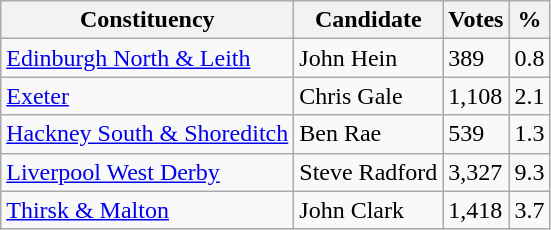<table class="wikitable sortable">
<tr>
<th>Constituency</th>
<th>Candidate</th>
<th>Votes</th>
<th>%</th>
</tr>
<tr>
<td><a href='#'>Edinburgh North & Leith</a></td>
<td>John Hein</td>
<td>389</td>
<td>0.8</td>
</tr>
<tr>
<td><a href='#'>Exeter</a></td>
<td>Chris Gale</td>
<td>1,108</td>
<td>2.1</td>
</tr>
<tr>
<td><a href='#'>Hackney South & Shoreditch</a></td>
<td>Ben Rae</td>
<td>539</td>
<td>1.3</td>
</tr>
<tr>
<td><a href='#'>Liverpool West Derby</a></td>
<td>Steve Radford</td>
<td>3,327</td>
<td>9.3</td>
</tr>
<tr>
<td><a href='#'>Thirsk & Malton</a></td>
<td>John Clark</td>
<td>1,418</td>
<td>3.7</td>
</tr>
</table>
